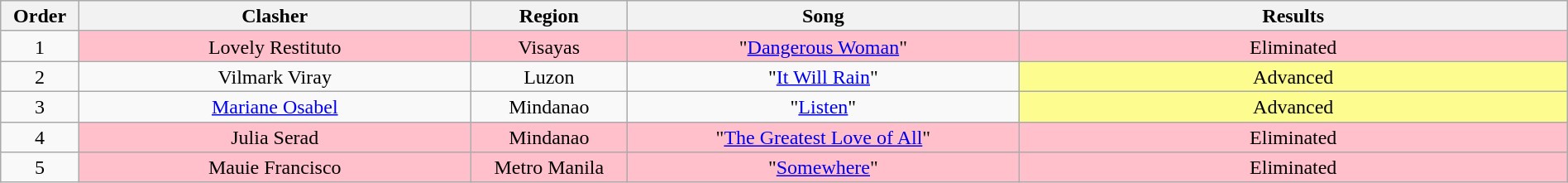<table class="wikitable" style="text-align:center; line-height:17px; width:100%;">
<tr>
<th width="5%">Order</th>
<th width="25%">Clasher</th>
<th>Region</th>
<th width="25%">Song</th>
<th width="35%">Results</th>
</tr>
<tr>
<td>1</td>
<td style="background:pink;">Lovely Restituto</td>
<td style="background:pink;">Visayas</td>
<td style="background:pink;">"<a href='#'>Dangerous Woman</a>"</td>
<td style="background:pink;">Eliminated</td>
</tr>
<tr>
<td>2</td>
<td>Vilmark Viray</td>
<td>Luzon</td>
<td>"<a href='#'>It Will Rain</a>"</td>
<td style="background:#fdfc8f;">Advanced</td>
</tr>
<tr>
<td>3</td>
<td><a href='#'>Mariane Osabel</a></td>
<td>Mindanao</td>
<td>"<a href='#'>Listen</a>"</td>
<td style="background:#fdfc8f;">Advanced</td>
</tr>
<tr>
<td>4</td>
<td style="background:pink;">Julia Serad</td>
<td style="background:pink;">Mindanao</td>
<td style="background:pink;">"<a href='#'>The Greatest Love of All</a>"</td>
<td style="background:pink;">Eliminated</td>
</tr>
<tr>
<td>5</td>
<td style="background:pink;">Mauie Francisco</td>
<td style="background:pink;">Metro Manila</td>
<td style="background:pink;">"<a href='#'>Somewhere</a>"</td>
<td style="background:pink;">Eliminated</td>
</tr>
</table>
